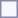<table style="border:1px solid #8888aa; background-color:#f7f8ff; padding:5px; font-size:95%; margin: 0px 12px 12px 0px;">
</table>
